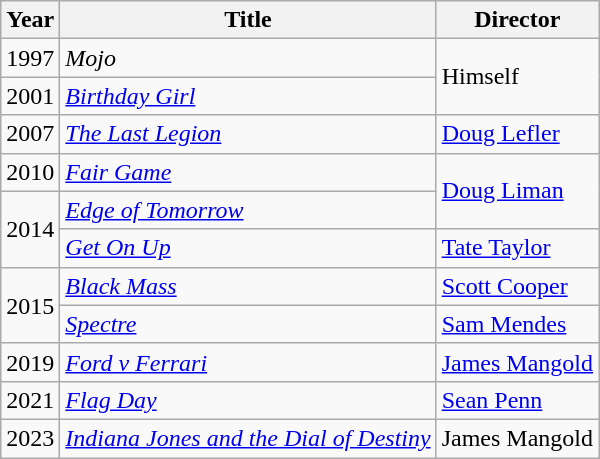<table class="wikitable">
<tr>
<th>Year</th>
<th>Title</th>
<th>Director</th>
</tr>
<tr>
<td>1997</td>
<td><em>Mojo</em></td>
<td rowspan=2>Himself</td>
</tr>
<tr>
<td>2001</td>
<td><em><a href='#'>Birthday Girl</a></em></td>
</tr>
<tr>
<td>2007</td>
<td><em><a href='#'>The Last Legion</a></em></td>
<td><a href='#'>Doug Lefler</a></td>
</tr>
<tr>
<td>2010</td>
<td><em><a href='#'>Fair Game</a></em></td>
<td rowspan=2><a href='#'>Doug Liman</a></td>
</tr>
<tr>
<td rowspan=2>2014</td>
<td><em><a href='#'>Edge of Tomorrow</a></em></td>
</tr>
<tr>
<td><em><a href='#'>Get On Up</a></em></td>
<td><a href='#'>Tate Taylor</a></td>
</tr>
<tr>
<td rowspan=2>2015</td>
<td><em><a href='#'>Black Mass</a></em></td>
<td><a href='#'>Scott Cooper</a></td>
</tr>
<tr>
<td><em><a href='#'>Spectre</a></em></td>
<td><a href='#'>Sam Mendes</a></td>
</tr>
<tr>
<td>2019</td>
<td><em><a href='#'>Ford v Ferrari</a></em></td>
<td><a href='#'>James Mangold</a></td>
</tr>
<tr>
<td>2021</td>
<td><em><a href='#'>Flag Day</a></em></td>
<td><a href='#'>Sean Penn</a></td>
</tr>
<tr>
<td>2023</td>
<td><em><a href='#'>Indiana Jones and the Dial of Destiny</a></em></td>
<td>James Mangold</td>
</tr>
</table>
